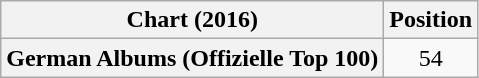<table class="wikitable plainrowheaders" style="text-align:center">
<tr>
<th scope="col">Chart (2016)</th>
<th scope="col">Position</th>
</tr>
<tr>
<th scope="row">German Albums (Offizielle Top 100)</th>
<td>54</td>
</tr>
</table>
